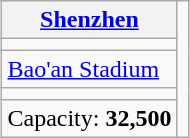<table class="wikitable" style="margin-left: auto; margin-right: auto; border: none;">
<tr>
<th><a href='#'>Shenzhen</a></th>
<td rowspan="5"><br></td>
</tr>
<tr>
<td align="center"></td>
</tr>
<tr>
<td><a href='#'>Bao'an Stadium</a></td>
</tr>
<tr>
<td><small></small></td>
</tr>
<tr>
<td>Capacity: <strong>32,500</strong></td>
</tr>
</table>
